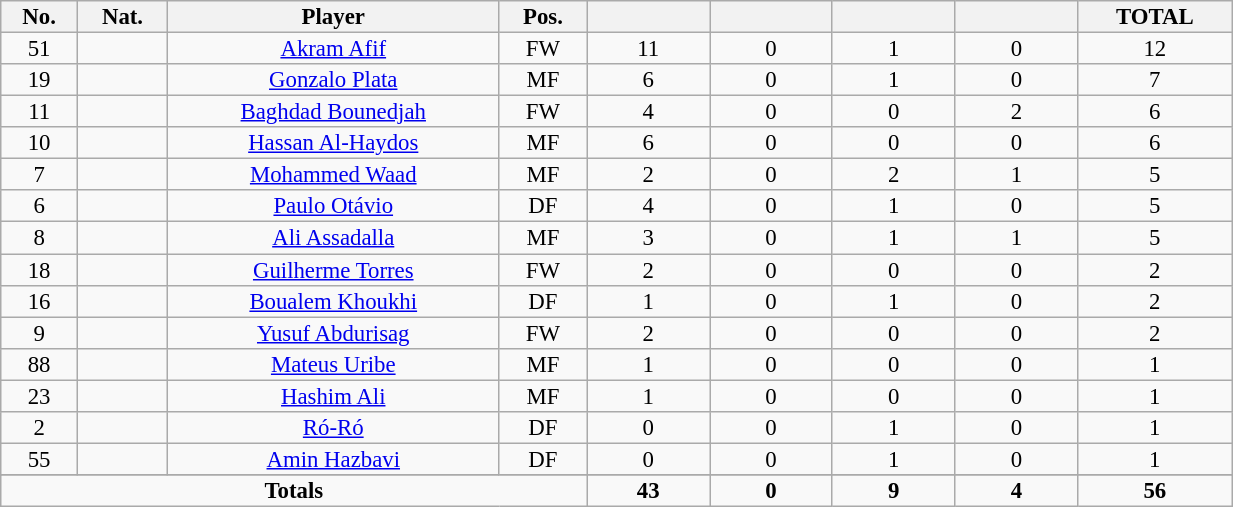<table class="wikitable sortable alternance"  style="font-size:95%; text-align:center; line-height:14px; width:65%;">
<tr>
<th width=10>No.</th>
<th width=10>Nat.</th>
<th width=120>Player</th>
<th width=10>Pos.</th>
<th width=40></th>
<th width=40></th>
<th width=40></th>
<th width=40></th>
<th width=40>TOTAL</th>
</tr>
<tr>
<td>51</td>
<td></td>
<td><a href='#'>Akram Afif</a></td>
<td>FW</td>
<td>11</td>
<td>0</td>
<td>1</td>
<td>0</td>
<td>12</td>
</tr>
<tr>
<td>19</td>
<td></td>
<td><a href='#'>Gonzalo Plata</a></td>
<td>MF</td>
<td>6</td>
<td>0</td>
<td>1</td>
<td>0</td>
<td>7</td>
</tr>
<tr>
<td>11</td>
<td></td>
<td><a href='#'>Baghdad Bounedjah</a></td>
<td>FW</td>
<td>4</td>
<td>0</td>
<td>0</td>
<td>2</td>
<td>6</td>
</tr>
<tr>
<td>10</td>
<td></td>
<td><a href='#'>Hassan Al-Haydos</a></td>
<td>MF</td>
<td>6</td>
<td>0</td>
<td>0</td>
<td>0</td>
<td>6</td>
</tr>
<tr>
<td>7</td>
<td></td>
<td><a href='#'>Mohammed Waad</a></td>
<td>MF</td>
<td>2</td>
<td>0</td>
<td>2</td>
<td>1</td>
<td>5</td>
</tr>
<tr>
<td>6</td>
<td></td>
<td><a href='#'>Paulo Otávio</a></td>
<td>DF</td>
<td>4</td>
<td>0</td>
<td>1</td>
<td>0</td>
<td>5</td>
</tr>
<tr>
<td>8</td>
<td></td>
<td><a href='#'>Ali Assadalla</a></td>
<td>MF</td>
<td>3</td>
<td>0</td>
<td>1</td>
<td>1</td>
<td>5</td>
</tr>
<tr>
<td>18</td>
<td></td>
<td><a href='#'>Guilherme Torres</a></td>
<td>FW</td>
<td>2</td>
<td>0</td>
<td>0</td>
<td>0</td>
<td>2</td>
</tr>
<tr>
<td>16</td>
<td></td>
<td><a href='#'>Boualem Khoukhi</a></td>
<td>DF</td>
<td>1</td>
<td>0</td>
<td>1</td>
<td>0</td>
<td>2</td>
</tr>
<tr>
<td>9</td>
<td></td>
<td><a href='#'>Yusuf Abdurisag</a></td>
<td>FW</td>
<td>2</td>
<td>0</td>
<td>0</td>
<td>0</td>
<td>2</td>
</tr>
<tr>
<td>88</td>
<td></td>
<td><a href='#'>Mateus Uribe</a></td>
<td>MF</td>
<td>1</td>
<td>0</td>
<td>0</td>
<td>0</td>
<td>1</td>
</tr>
<tr>
<td>23</td>
<td></td>
<td><a href='#'>Hashim Ali</a></td>
<td>MF</td>
<td>1</td>
<td>0</td>
<td>0</td>
<td>0</td>
<td>1</td>
</tr>
<tr>
<td>2</td>
<td></td>
<td><a href='#'>Ró-Ró</a></td>
<td>DF</td>
<td>0</td>
<td>0</td>
<td>1</td>
<td>0</td>
<td>1</td>
</tr>
<tr>
<td>55</td>
<td></td>
<td><a href='#'>Amin Hazbavi</a></td>
<td>DF</td>
<td>0</td>
<td>0</td>
<td>1</td>
<td>0</td>
<td>1</td>
</tr>
<tr>
</tr>
<tr class="sortbottom">
<td colspan="4"><strong>Totals</strong></td>
<td><strong>43</strong></td>
<td><strong>0</strong></td>
<td><strong>9</strong></td>
<td><strong>4</strong></td>
<td><strong>56</strong></td>
</tr>
</table>
